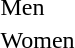<table>
<tr>
<td>Men<br></td>
<td></td>
<td></td>
<td></td>
</tr>
<tr>
<td>Women<br></td>
<td></td>
<td></td>
<td></td>
</tr>
</table>
